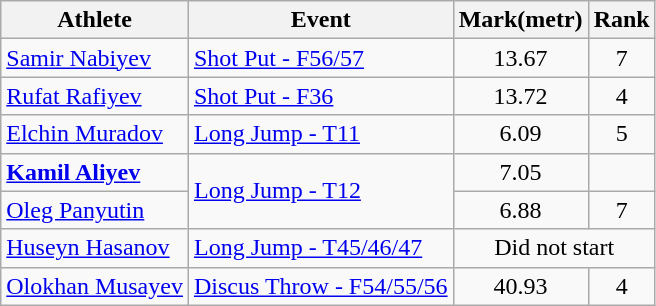<table class=wikitable>
<tr>
<th>Athlete</th>
<th>Event</th>
<th>Mark(metr)</th>
<th>Rank</th>
</tr>
<tr>
<td><a href='#'>Samir Nabiyev</a></td>
<td><a href='#'>Shot Put - F56/57</a></td>
<td align="center">13.67</td>
<td align="center">7</td>
</tr>
<tr>
<td><a href='#'>Rufat Rafiyev</a></td>
<td><a href='#'>Shot Put - F36</a></td>
<td align="center">13.72</td>
<td align="center">4</td>
</tr>
<tr>
<td><a href='#'>Elchin Muradov</a></td>
<td><a href='#'>Long Jump - T11</a></td>
<td align="center">6.09</td>
<td align="center">5</td>
</tr>
<tr>
<td><strong><a href='#'>Kamil Aliyev</a></strong></td>
<td align=left rowspan=2><a href='#'>Long Jump - T12</a></td>
<td align="center">7.05</td>
<td align="center"></td>
</tr>
<tr>
<td><a href='#'>Oleg Panyutin</a></td>
<td align="center">6.88</td>
<td align="center">7</td>
</tr>
<tr>
<td><a href='#'>Huseyn Hasanov</a></td>
<td><a href='#'>Long Jump - T45/46/47</a></td>
<td align="center" colspan=2>Did not start</td>
</tr>
<tr>
<td><a href='#'>Olokhan Musayev</a></td>
<td><a href='#'>Discus Throw - F54/55/56</a></td>
<td align="center">40.93</td>
<td align="center">4</td>
</tr>
</table>
